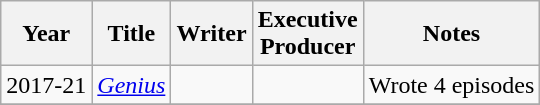<table class="wikitable">
<tr>
<th>Year</th>
<th>Title</th>
<th>Writer</th>
<th>Executive<br>Producer</th>
<th>Notes</th>
</tr>
<tr>
<td>2017-21</td>
<td><em><a href='#'>Genius</a></em></td>
<td></td>
<td></td>
<td>Wrote 4 episodes</td>
</tr>
<tr>
</tr>
</table>
